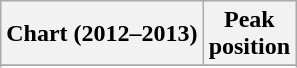<table class="wikitable">
<tr>
<th>Chart (2012–2013)</th>
<th>Peak<br>position</th>
</tr>
<tr>
</tr>
<tr>
</tr>
<tr>
</tr>
</table>
